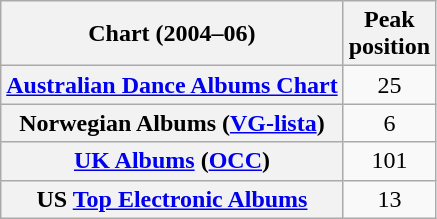<table class="wikitable sortable plainrowheaders">
<tr>
<th scope="col">Chart (2004–06)</th>
<th scope="col">Peak<br>position</th>
</tr>
<tr>
<th scope="row"><a href='#'>Australian Dance Albums Chart</a></th>
<td align="center">25</td>
</tr>
<tr>
<th scope="row">Norwegian Albums (<a href='#'>VG-lista</a>)</th>
<td align="center">6</td>
</tr>
<tr>
<th scope="row"><a href='#'>UK Albums</a> (<a href='#'>OCC</a>)</th>
<td align="center">101</td>
</tr>
<tr>
<th scope="row">US <a href='#'>Top Electronic Albums</a></th>
<td align="center">13</td>
</tr>
</table>
